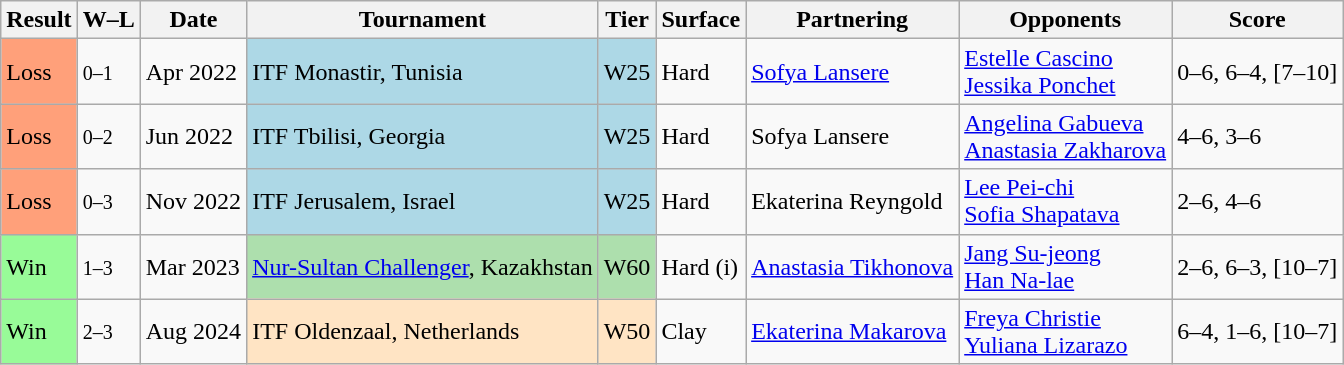<table class="sortable wikitable">
<tr>
<th>Result</th>
<th class="unsortable">W–L</th>
<th>Date</th>
<th>Tournament</th>
<th>Tier</th>
<th>Surface</th>
<th>Partnering</th>
<th>Opponents</th>
<th class="unsortable">Score</th>
</tr>
<tr>
<td style="background:#ffa07a;">Loss</td>
<td><small>0–1</small></td>
<td>Apr 2022</td>
<td style="background:lightblue;">ITF Monastir, Tunisia</td>
<td style="background:lightblue;">W25</td>
<td>Hard</td>
<td> <a href='#'>Sofya Lansere</a></td>
<td> <a href='#'>Estelle Cascino</a> <br>  <a href='#'>Jessika Ponchet</a></td>
<td>0–6, 6–4, [7–10]</td>
</tr>
<tr>
<td style="background:#ffa07a;">Loss</td>
<td><small>0–2</small></td>
<td>Jun 2022</td>
<td style="background:lightblue;">ITF Tbilisi, Georgia</td>
<td style="background:lightblue;">W25</td>
<td>Hard</td>
<td> Sofya Lansere</td>
<td> <a href='#'>Angelina Gabueva</a> <br>  <a href='#'>Anastasia Zakharova</a></td>
<td>4–6, 3–6</td>
</tr>
<tr>
<td style="background:#ffa07a;">Loss</td>
<td><small>0–3</small></td>
<td>Nov 2022</td>
<td style="background:lightblue;">ITF Jerusalem, Israel</td>
<td style="background:lightblue;">W25</td>
<td>Hard</td>
<td> Ekaterina Reyngold</td>
<td> <a href='#'>Lee Pei-chi</a> <br>  <a href='#'>Sofia Shapatava</a></td>
<td>2–6, 4–6</td>
</tr>
<tr>
<td bgcolor=#98FB98>Win</td>
<td><small>1–3</small></td>
<td>Mar 2023</td>
<td style="background:#addfad;"><a href='#'>Nur-Sultan Challenger</a>, Kazakhstan</td>
<td style="background:#addfad;">W60</td>
<td>Hard (i)</td>
<td> <a href='#'>Anastasia Tikhonova</a></td>
<td> <a href='#'>Jang Su-jeong</a> <br>  <a href='#'>Han Na-lae</a></td>
<td>2–6, 6–3, [10–7]</td>
</tr>
<tr>
<td bgcolor=#98FB98>Win</td>
<td><small>2–3</small></td>
<td>Aug 2024</td>
<td style="background:#ffe4c4;">ITF Oldenzaal, Netherlands</td>
<td style="background:#ffe4c4;">W50</td>
<td>Clay</td>
<td> <a href='#'>Ekaterina Makarova</a></td>
<td> <a href='#'>Freya Christie</a> <br>  <a href='#'>Yuliana Lizarazo</a></td>
<td>6–4, 1–6, [10–7]</td>
</tr>
</table>
